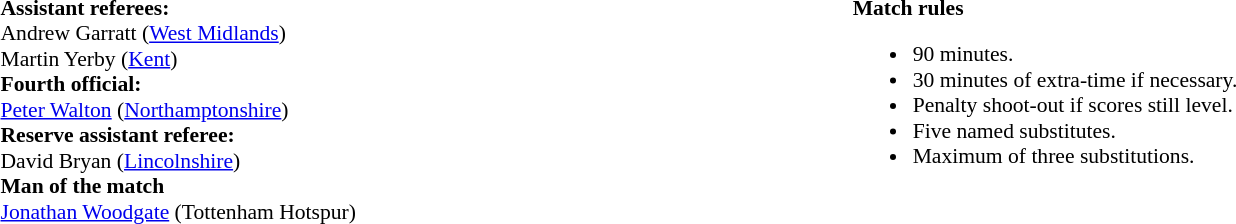<table width=100% style="font-size:90%">
<tr>
<td><br><strong>Assistant referees:</strong>
<br>Andrew Garratt (<a href='#'>West Midlands</a>)
<br>Martin Yerby (<a href='#'>Kent</a>)
<br><strong>Fourth official:</strong>
<br><a href='#'>Peter Walton</a> (<a href='#'>Northamptonshire</a>)
<br><strong>Reserve assistant referee:</strong>
<br>David Bryan (<a href='#'>Lincolnshire</a>)<br><strong>Man of the match</strong>
<br><a href='#'>Jonathan Woodgate</a> (Tottenham Hotspur)</td>
<td width=55% valign=top><br><strong>Match rules</strong><ul><li>90 minutes.</li><li>30 minutes of extra-time if necessary.</li><li>Penalty shoot-out if scores still level.</li><li>Five named substitutes.</li><li>Maximum of three substitutions.</li></ul></td>
</tr>
</table>
